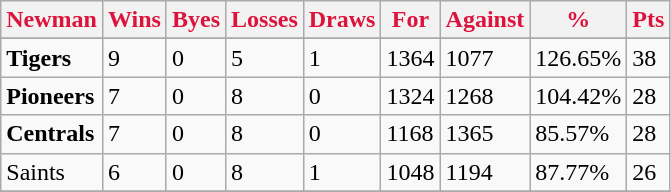<table class="wikitable">
<tr>
<th style="color:crimson">Newman</th>
<th style="color:crimson">Wins</th>
<th style="color:crimson">Byes</th>
<th style="color:crimson">Losses</th>
<th style="color:crimson">Draws</th>
<th style="color:crimson">For</th>
<th style="color:crimson">Against</th>
<th style="color:crimson">%</th>
<th style="color:crimson">Pts</th>
</tr>
<tr>
</tr>
<tr>
</tr>
<tr>
<td><strong>	Tigers 	</strong></td>
<td>9</td>
<td>0</td>
<td>5</td>
<td>1</td>
<td>1364</td>
<td>1077</td>
<td>126.65%</td>
<td>38</td>
</tr>
<tr>
<td><strong>	Pioneers	</strong></td>
<td>7</td>
<td>0</td>
<td>8</td>
<td>0</td>
<td>1324</td>
<td>1268</td>
<td>104.42%</td>
<td>28</td>
</tr>
<tr>
<td><strong>	Centrals	</strong></td>
<td>7</td>
<td>0</td>
<td>8</td>
<td>0</td>
<td>1168</td>
<td>1365</td>
<td>85.57%</td>
<td>28</td>
</tr>
<tr>
<td>Saints</td>
<td>6</td>
<td>0</td>
<td>8</td>
<td>1</td>
<td>1048</td>
<td>1194</td>
<td>87.77%</td>
<td>26</td>
</tr>
<tr>
</tr>
</table>
